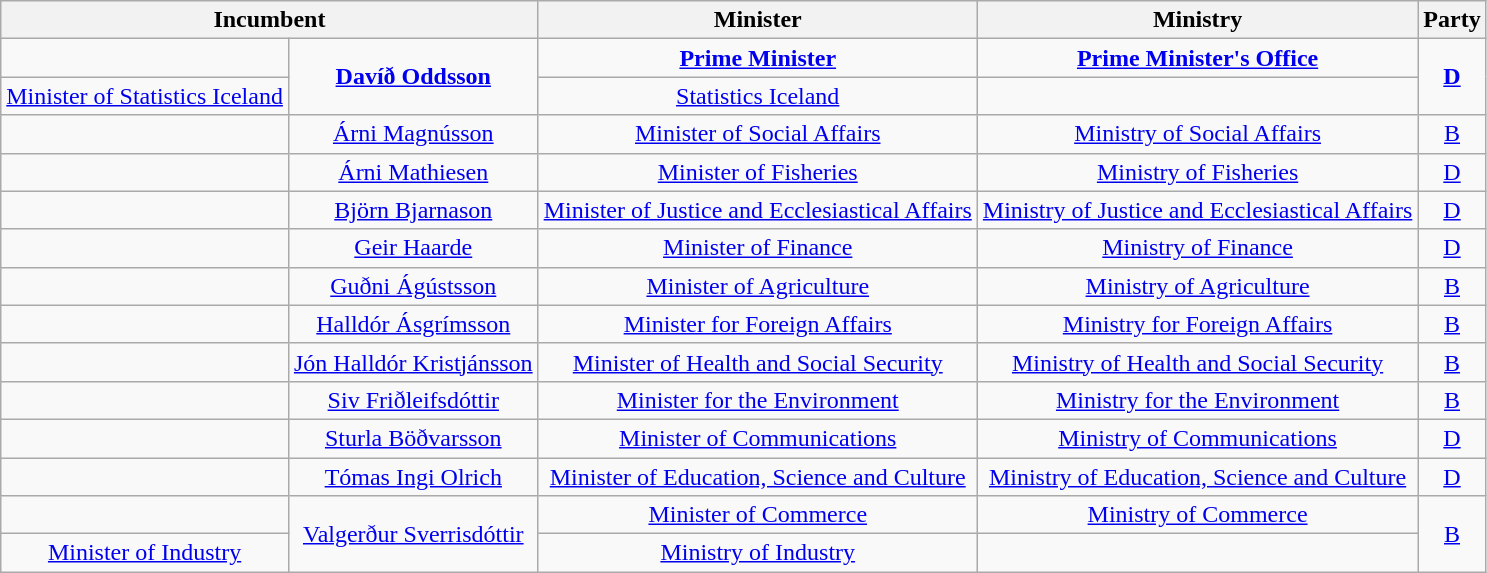<table class="wikitable" style="text-align: center;">
<tr>
<th colspan=2>Incumbent</th>
<th>Minister</th>
<th>Ministry</th>
<th>Party</th>
</tr>
<tr>
<td></td>
<td rowspan=2><strong><a href='#'>Davíð Oddsson</a></strong></td>
<td><strong><a href='#'>Prime Minister</a><br></strong></td>
<td><strong><a href='#'>Prime Minister's Office</a><br></strong></td>
<td rowspan=2><strong><a href='#'>D</a></strong></td>
</tr>
<tr>
<td><a href='#'>Minister of Statistics Iceland</a><br></td>
<td><a href='#'>Statistics Iceland</a><br></td>
</tr>
<tr>
<td></td>
<td><a href='#'>Árni Magnússon</a></td>
<td><a href='#'>Minister of Social Affairs</a><br></td>
<td><a href='#'>Ministry of Social Affairs</a><br></td>
<td><a href='#'>B</a></td>
</tr>
<tr>
<td></td>
<td><a href='#'>Árni Mathiesen</a></td>
<td><a href='#'>Minister of Fisheries</a><br></td>
<td><a href='#'>Ministry of Fisheries</a><br></td>
<td><a href='#'>D</a></td>
</tr>
<tr>
<td></td>
<td><a href='#'>Björn Bjarnason</a></td>
<td><a href='#'>Minister of Justice and Ecclesiastical Affairs</a><br></td>
<td><a href='#'>Ministry of Justice and Ecclesiastical Affairs</a><br></td>
<td><a href='#'>D</a></td>
</tr>
<tr>
<td></td>
<td><a href='#'>Geir Haarde</a></td>
<td><a href='#'>Minister of Finance</a><br></td>
<td><a href='#'>Ministry of Finance</a><br></td>
<td><a href='#'>D</a></td>
</tr>
<tr>
<td></td>
<td><a href='#'>Guðni Ágústsson</a></td>
<td><a href='#'>Minister of Agriculture</a><br></td>
<td><a href='#'>Ministry of Agriculture</a><br></td>
<td><a href='#'>B</a></td>
</tr>
<tr>
<td></td>
<td><a href='#'>Halldór Ásgrímsson</a></td>
<td><a href='#'>Minister for Foreign Affairs</a><br></td>
<td><a href='#'>Ministry for Foreign Affairs</a><br></td>
<td><a href='#'>B</a></td>
</tr>
<tr>
<td></td>
<td><a href='#'>Jón Halldór Kristjánsson</a></td>
<td><a href='#'>Minister of Health and Social Security</a><br></td>
<td><a href='#'>Ministry of Health and Social Security</a><br></td>
<td><a href='#'>B</a></td>
</tr>
<tr>
<td></td>
<td><a href='#'>Siv Friðleifsdóttir</a></td>
<td><a href='#'>Minister for the Environment</a><br></td>
<td><a href='#'>Ministry for the Environment</a><br></td>
<td><a href='#'>B</a></td>
</tr>
<tr>
<td></td>
<td><a href='#'>Sturla Böðvarsson</a></td>
<td><a href='#'>Minister of Communications</a><br></td>
<td><a href='#'>Ministry of Communications</a><br></td>
<td><a href='#'>D</a></td>
</tr>
<tr>
<td></td>
<td><a href='#'>Tómas Ingi Olrich</a></td>
<td><a href='#'>Minister of Education, Science and Culture</a><br></td>
<td><a href='#'>Ministry of Education, Science and Culture</a><br></td>
<td><a href='#'>D</a></td>
</tr>
<tr>
<td></td>
<td rowspan=2><a href='#'>Valgerður Sverrisdóttir</a></td>
<td><a href='#'>Minister of Commerce</a><br></td>
<td><a href='#'>Ministry of Commerce</a><br></td>
<td rowspan=2><a href='#'>B</a></td>
</tr>
<tr>
<td><a href='#'>Minister of Industry</a><br></td>
<td><a href='#'>Ministry of Industry</a><br></td>
</tr>
</table>
